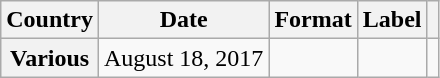<table class="wikitable plainrowheaders" border="1">
<tr>
<th scope="col">Country</th>
<th scope="col">Date</th>
<th scope="col">Format</th>
<th scope="col">Label</th>
<th scope="col"></th>
</tr>
<tr>
<th scope="row">Various</th>
<td>August 18, 2017</td>
<td></td>
<td></td>
<td align="center"></td>
</tr>
</table>
